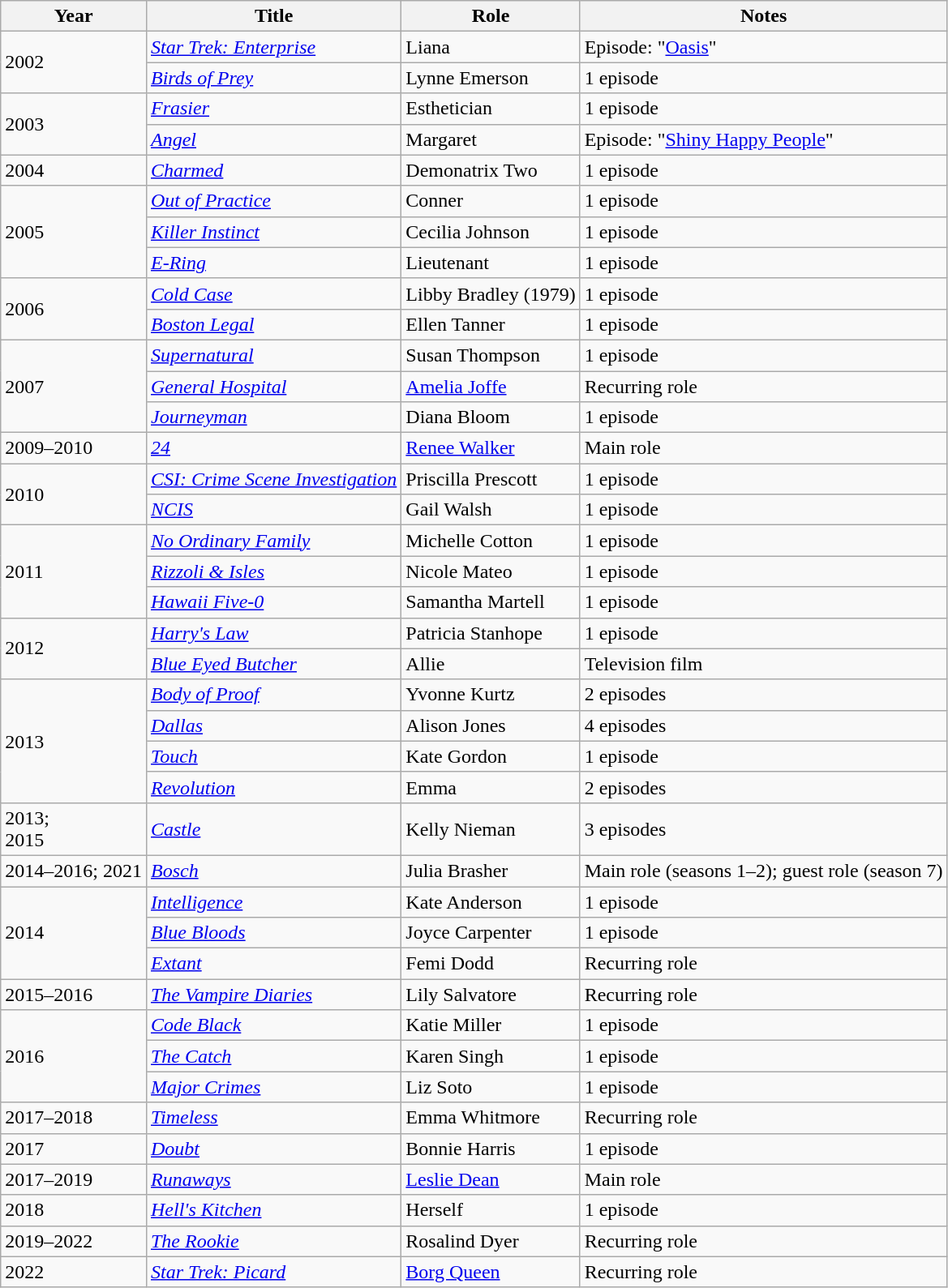<table class="wikitable sortable">
<tr>
<th>Year</th>
<th>Title</th>
<th>Role</th>
<th class="unsortable">Notes</th>
</tr>
<tr>
<td rowspan="2">2002</td>
<td><em><a href='#'>Star Trek: Enterprise</a></em></td>
<td>Liana</td>
<td>Episode: "<a href='#'>Oasis</a>"</td>
</tr>
<tr>
<td><em><a href='#'>Birds of Prey</a></em></td>
<td>Lynne Emerson</td>
<td>1 episode</td>
</tr>
<tr>
<td rowspan="2">2003</td>
<td><em><a href='#'>Frasier</a></em></td>
<td>Esthetician</td>
<td>1 episode</td>
</tr>
<tr>
<td><em><a href='#'>Angel</a></em></td>
<td>Margaret</td>
<td>Episode: "<a href='#'>Shiny Happy People</a>"</td>
</tr>
<tr>
<td>2004</td>
<td><em><a href='#'>Charmed</a></em></td>
<td>Demonatrix Two</td>
<td>1 episode</td>
</tr>
<tr>
<td rowspan="3">2005</td>
<td><em><a href='#'>Out of Practice</a></em></td>
<td>Conner</td>
<td>1 episode</td>
</tr>
<tr>
<td><em><a href='#'>Killer Instinct</a></em></td>
<td>Cecilia Johnson</td>
<td>1 episode</td>
</tr>
<tr>
<td><em><a href='#'>E-Ring</a></em></td>
<td>Lieutenant</td>
<td>1 episode</td>
</tr>
<tr>
<td rowspan="2">2006</td>
<td><em><a href='#'>Cold Case</a></em></td>
<td>Libby Bradley (1979)</td>
<td>1 episode</td>
</tr>
<tr>
<td><em><a href='#'>Boston Legal</a></em></td>
<td>Ellen Tanner</td>
<td>1 episode</td>
</tr>
<tr>
<td rowspan="3">2007</td>
<td><em><a href='#'>Supernatural</a></em></td>
<td>Susan Thompson</td>
<td>1 episode</td>
</tr>
<tr>
<td><em><a href='#'>General Hospital</a></em></td>
<td><a href='#'>Amelia Joffe</a></td>
<td>Recurring role</td>
</tr>
<tr>
<td><em><a href='#'>Journeyman</a></em></td>
<td>Diana Bloom</td>
<td>1 episode</td>
</tr>
<tr>
<td>2009–2010</td>
<td data-sort-value="Twenty-four"><em><a href='#'>24</a></em></td>
<td><a href='#'>Renee Walker</a></td>
<td>Main role</td>
</tr>
<tr>
<td rowspan="2">2010</td>
<td><em><a href='#'>CSI: Crime Scene Investigation</a></em></td>
<td>Priscilla Prescott</td>
<td>1 episode</td>
</tr>
<tr>
<td><em><a href='#'>NCIS</a></em></td>
<td>Gail Walsh</td>
<td>1 episode</td>
</tr>
<tr>
<td rowspan="3">2011</td>
<td><em><a href='#'>No Ordinary Family</a></em></td>
<td>Michelle Cotton</td>
<td>1 episode</td>
</tr>
<tr>
<td><em><a href='#'>Rizzoli & Isles</a></em></td>
<td>Nicole Mateo</td>
<td>1 episode</td>
</tr>
<tr>
<td><em><a href='#'>Hawaii Five-0</a></em></td>
<td>Samantha Martell</td>
<td>1 episode</td>
</tr>
<tr>
<td rowspan="2">2012</td>
<td><em><a href='#'>Harry's Law</a></em></td>
<td>Patricia Stanhope</td>
<td>1 episode</td>
</tr>
<tr>
<td><em><a href='#'>Blue Eyed Butcher</a></em></td>
<td>Allie</td>
<td>Television film</td>
</tr>
<tr>
<td rowspan="4">2013</td>
<td><em><a href='#'>Body of Proof</a></em></td>
<td>Yvonne Kurtz</td>
<td>2 episodes</td>
</tr>
<tr>
<td><em><a href='#'>Dallas</a></em></td>
<td>Alison Jones</td>
<td>4 episodes</td>
</tr>
<tr>
<td><em><a href='#'>Touch</a></em></td>
<td>Kate Gordon</td>
<td>1 episode</td>
</tr>
<tr>
<td><em><a href='#'>Revolution</a></em></td>
<td>Emma</td>
<td>2 episodes</td>
</tr>
<tr>
<td>2013;<br>2015</td>
<td><em><a href='#'>Castle</a></em></td>
<td>Kelly Nieman</td>
<td>3 episodes</td>
</tr>
<tr>
<td>2014–2016; 2021</td>
<td><em><a href='#'>Bosch</a></em></td>
<td>Julia Brasher</td>
<td>Main role (seasons 1–2); guest role (season 7)</td>
</tr>
<tr>
<td rowspan="3">2014</td>
<td><em><a href='#'>Intelligence</a></em></td>
<td>Kate Anderson</td>
<td>1 episode</td>
</tr>
<tr>
<td><em><a href='#'>Blue Bloods</a></em></td>
<td>Joyce Carpenter</td>
<td>1 episode</td>
</tr>
<tr>
<td><em><a href='#'>Extant</a></em></td>
<td>Femi Dodd</td>
<td>Recurring role</td>
</tr>
<tr>
<td>2015–2016</td>
<td data-sort-value="Vampire Diaries, The"><em><a href='#'>The Vampire Diaries</a></em></td>
<td>Lily Salvatore</td>
<td>Recurring role</td>
</tr>
<tr>
<td rowspan="3">2016</td>
<td><em><a href='#'>Code Black</a></em></td>
<td>Katie Miller</td>
<td>1 episode</td>
</tr>
<tr>
<td data-sort-value="Catch, The"><em><a href='#'>The Catch</a></em></td>
<td>Karen Singh</td>
<td>1 episode</td>
</tr>
<tr>
<td><em><a href='#'>Major Crimes</a></em></td>
<td>Liz Soto</td>
<td>1 episode</td>
</tr>
<tr>
<td>2017–2018</td>
<td><em><a href='#'>Timeless</a></em></td>
<td>Emma Whitmore</td>
<td>Recurring role</td>
</tr>
<tr>
<td>2017</td>
<td><em><a href='#'>Doubt</a></em></td>
<td>Bonnie Harris</td>
<td>1 episode</td>
</tr>
<tr>
<td>2017–2019</td>
<td><em><a href='#'>Runaways</a></em></td>
<td><a href='#'>Leslie Dean</a></td>
<td>Main role</td>
</tr>
<tr>
<td>2018</td>
<td><em><a href='#'>Hell's Kitchen</a></em></td>
<td>Herself</td>
<td>1 episode</td>
</tr>
<tr>
<td>2019–2022</td>
<td data-sort-value="Rookie, The"><em><a href='#'>The Rookie</a></em></td>
<td>Rosalind Dyer</td>
<td>Recurring role</td>
</tr>
<tr>
<td>2022</td>
<td><em><a href='#'>Star Trek: Picard</a></em></td>
<td><a href='#'>Borg Queen</a></td>
<td>Recurring role</td>
</tr>
</table>
